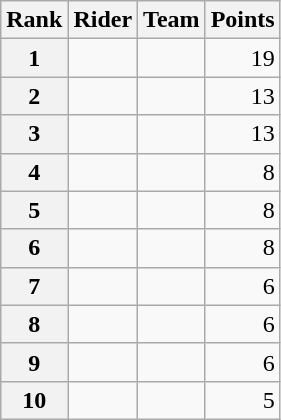<table class="wikitable" margin-bottom:0;">
<tr>
<th scope="col">Rank</th>
<th scope="col">Rider</th>
<th scope="col">Team</th>
<th scope="col">Points</th>
</tr>
<tr>
<th scope="row">1</th>
<td> </td>
<td></td>
<td align="right">19</td>
</tr>
<tr>
<th scope="row">2</th>
<td></td>
<td></td>
<td align="right">13</td>
</tr>
<tr>
<th scope="row">3</th>
<td></td>
<td></td>
<td align="right">13</td>
</tr>
<tr>
<th scope="row">4</th>
<td> </td>
<td></td>
<td align="right">8</td>
</tr>
<tr>
<th scope="row">5</th>
<td></td>
<td></td>
<td align="right">8</td>
</tr>
<tr>
<th scope="row">6</th>
<td></td>
<td></td>
<td align="right">8</td>
</tr>
<tr>
<th scope="row">7</th>
<td></td>
<td></td>
<td align="right">6</td>
</tr>
<tr>
<th scope="row">8</th>
<td></td>
<td></td>
<td align="right">6</td>
</tr>
<tr>
<th scope="row">9</th>
<td> </td>
<td></td>
<td align="right">6</td>
</tr>
<tr>
<th scope="row">10</th>
<td></td>
<td></td>
<td align="right">5</td>
</tr>
</table>
